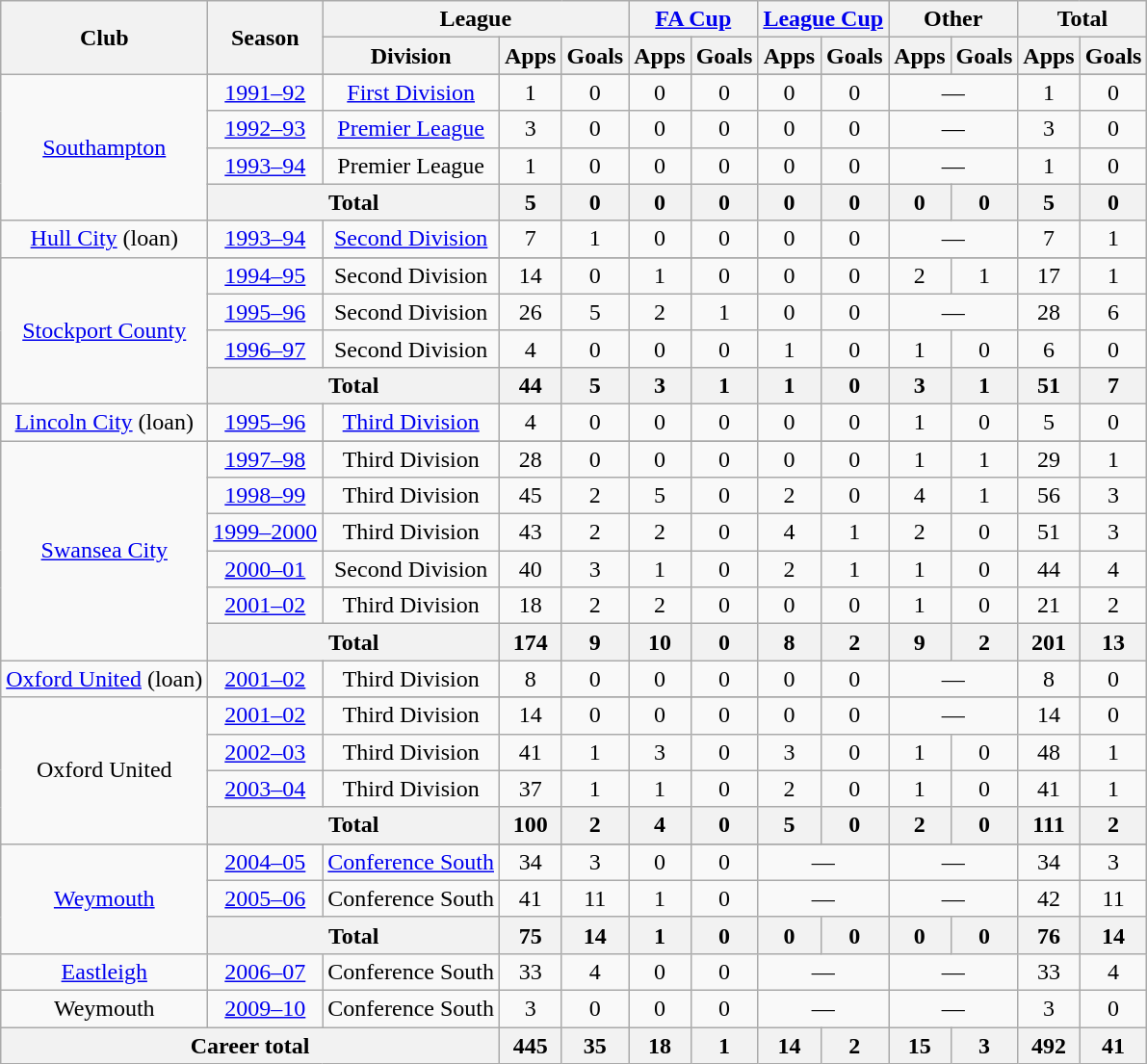<table class=wikitable style=text-align:center>
<tr>
<th rowspan=2>Club</th>
<th rowspan=2>Season</th>
<th colspan=3>League</th>
<th colspan=2><a href='#'>FA Cup</a></th>
<th colspan=2><a href='#'>League Cup</a></th>
<th colspan=2>Other</th>
<th colspan=2>Total</th>
</tr>
<tr>
<th>Division</th>
<th>Apps</th>
<th>Goals</th>
<th>Apps</th>
<th>Goals</th>
<th>Apps</th>
<th>Goals</th>
<th>Apps</th>
<th>Goals</th>
<th>Apps</th>
<th>Goals</th>
</tr>
<tr>
<td rowspan=5><a href='#'>Southampton</a></td>
</tr>
<tr>
<td><a href='#'>1991–92</a></td>
<td><a href='#'>First Division</a></td>
<td>1</td>
<td>0</td>
<td>0</td>
<td>0</td>
<td>0</td>
<td>0</td>
<td colspan=2>—</td>
<td>1</td>
<td>0</td>
</tr>
<tr>
<td><a href='#'>1992–93</a></td>
<td><a href='#'>Premier League</a></td>
<td>3</td>
<td>0</td>
<td>0</td>
<td>0</td>
<td>0</td>
<td>0</td>
<td colspan=2>—</td>
<td>3</td>
<td>0</td>
</tr>
<tr>
<td><a href='#'>1993–94</a></td>
<td>Premier League</td>
<td>1</td>
<td>0</td>
<td>0</td>
<td>0</td>
<td>0</td>
<td>0</td>
<td colspan=2>—</td>
<td>1</td>
<td>0</td>
</tr>
<tr>
<th colspan=2>Total</th>
<th>5</th>
<th>0</th>
<th>0</th>
<th>0</th>
<th>0</th>
<th>0</th>
<th>0</th>
<th>0</th>
<th>5</th>
<th>0</th>
</tr>
<tr>
<td><a href='#'>Hull City</a> (loan)</td>
<td><a href='#'>1993–94</a></td>
<td><a href='#'>Second Division</a></td>
<td>7</td>
<td>1</td>
<td>0</td>
<td>0</td>
<td>0</td>
<td>0</td>
<td colspan=2>—</td>
<td>7</td>
<td>1</td>
</tr>
<tr>
<td rowspan=5><a href='#'>Stockport County</a></td>
</tr>
<tr>
<td><a href='#'>1994–95</a></td>
<td>Second Division</td>
<td>14</td>
<td>0</td>
<td>1</td>
<td>0</td>
<td>0</td>
<td>0</td>
<td>2</td>
<td>1</td>
<td>17</td>
<td>1</td>
</tr>
<tr>
<td><a href='#'>1995–96</a></td>
<td>Second Division</td>
<td>26</td>
<td>5</td>
<td>2</td>
<td>1</td>
<td>0</td>
<td>0</td>
<td colspan=2>—</td>
<td>28</td>
<td>6</td>
</tr>
<tr>
<td><a href='#'>1996–97</a></td>
<td>Second Division</td>
<td>4</td>
<td>0</td>
<td>0</td>
<td>0</td>
<td>1</td>
<td>0</td>
<td>1</td>
<td>0</td>
<td>6</td>
<td>0</td>
</tr>
<tr>
<th colspan=2>Total</th>
<th>44</th>
<th>5</th>
<th>3</th>
<th>1</th>
<th>1</th>
<th>0</th>
<th>3</th>
<th>1</th>
<th>51</th>
<th>7</th>
</tr>
<tr>
<td><a href='#'>Lincoln City</a> (loan)</td>
<td><a href='#'>1995–96</a></td>
<td><a href='#'>Third Division</a></td>
<td>4</td>
<td>0</td>
<td>0</td>
<td>0</td>
<td>0</td>
<td>0</td>
<td>1</td>
<td>0</td>
<td>5</td>
<td>0</td>
</tr>
<tr>
<td rowspan=7><a href='#'>Swansea City</a></td>
</tr>
<tr>
<td><a href='#'>1997–98</a></td>
<td>Third Division</td>
<td>28</td>
<td>0</td>
<td>0</td>
<td>0</td>
<td>0</td>
<td>0</td>
<td>1</td>
<td>1</td>
<td>29</td>
<td>1</td>
</tr>
<tr>
<td><a href='#'>1998–99</a></td>
<td>Third Division</td>
<td>45</td>
<td>2</td>
<td>5</td>
<td>0</td>
<td>2</td>
<td>0</td>
<td>4</td>
<td>1</td>
<td>56</td>
<td>3</td>
</tr>
<tr>
<td><a href='#'>1999–2000</a></td>
<td>Third Division</td>
<td>43</td>
<td>2</td>
<td>2</td>
<td>0</td>
<td>4</td>
<td>1</td>
<td>2</td>
<td>0</td>
<td>51</td>
<td>3</td>
</tr>
<tr>
<td><a href='#'>2000–01</a></td>
<td>Second Division</td>
<td>40</td>
<td>3</td>
<td>1</td>
<td>0</td>
<td>2</td>
<td>1</td>
<td>1</td>
<td>0</td>
<td>44</td>
<td>4</td>
</tr>
<tr>
<td><a href='#'>2001–02</a></td>
<td>Third Division</td>
<td>18</td>
<td>2</td>
<td>2</td>
<td>0</td>
<td>0</td>
<td>0</td>
<td>1</td>
<td>0</td>
<td>21</td>
<td>2</td>
</tr>
<tr>
<th colspan=2>Total</th>
<th>174</th>
<th>9</th>
<th>10</th>
<th>0</th>
<th>8</th>
<th>2</th>
<th>9</th>
<th>2</th>
<th>201</th>
<th>13</th>
</tr>
<tr>
<td><a href='#'>Oxford United</a> (loan)</td>
<td><a href='#'>2001–02</a></td>
<td>Third Division</td>
<td>8</td>
<td>0</td>
<td>0</td>
<td>0</td>
<td>0</td>
<td>0</td>
<td colspan=2>—</td>
<td>8</td>
<td>0</td>
</tr>
<tr>
<td rowspan=5>Oxford United</td>
</tr>
<tr>
<td><a href='#'>2001–02</a></td>
<td>Third Division</td>
<td>14</td>
<td>0</td>
<td>0</td>
<td>0</td>
<td>0</td>
<td>0</td>
<td colspan=2>—</td>
<td>14</td>
<td>0</td>
</tr>
<tr>
<td><a href='#'>2002–03</a></td>
<td>Third Division</td>
<td>41</td>
<td>1</td>
<td>3</td>
<td>0</td>
<td>3</td>
<td>0</td>
<td>1</td>
<td>0</td>
<td>48</td>
<td>1</td>
</tr>
<tr>
<td><a href='#'>2003–04</a></td>
<td>Third Division</td>
<td>37</td>
<td>1</td>
<td>1</td>
<td>0</td>
<td>2</td>
<td>0</td>
<td>1</td>
<td>0</td>
<td>41</td>
<td>1</td>
</tr>
<tr>
<th colspan=2>Total</th>
<th>100</th>
<th>2</th>
<th>4</th>
<th>0</th>
<th>5</th>
<th>0</th>
<th>2</th>
<th>0</th>
<th>111</th>
<th>2</th>
</tr>
<tr>
<td rowspan=4><a href='#'>Weymouth</a></td>
</tr>
<tr>
<td><a href='#'>2004–05</a></td>
<td><a href='#'>Conference South</a></td>
<td>34</td>
<td>3</td>
<td>0</td>
<td>0</td>
<td colspan=2>—</td>
<td colspan=2>—</td>
<td>34</td>
<td>3</td>
</tr>
<tr>
<td><a href='#'>2005–06</a></td>
<td>Conference South</td>
<td>41</td>
<td>11</td>
<td>1</td>
<td>0</td>
<td colspan=2>—</td>
<td colspan=2>—</td>
<td>42</td>
<td>11</td>
</tr>
<tr>
<th colspan=2>Total</th>
<th>75</th>
<th>14</th>
<th>1</th>
<th>0</th>
<th>0</th>
<th>0</th>
<th>0</th>
<th>0</th>
<th>76</th>
<th>14</th>
</tr>
<tr>
<td><a href='#'>Eastleigh</a></td>
<td><a href='#'>2006–07</a></td>
<td>Conference South</td>
<td>33</td>
<td>4</td>
<td>0</td>
<td>0</td>
<td colspan=2>—</td>
<td colspan=2>—</td>
<td>33</td>
<td>4</td>
</tr>
<tr>
<td>Weymouth</td>
<td><a href='#'>2009–10</a></td>
<td>Conference South</td>
<td>3</td>
<td>0</td>
<td>0</td>
<td>0</td>
<td colspan=2>—</td>
<td colspan=2>—</td>
<td>3</td>
<td>0</td>
</tr>
<tr>
<th colspan=3>Career total</th>
<th>445</th>
<th>35</th>
<th>18</th>
<th>1</th>
<th>14</th>
<th>2</th>
<th>15</th>
<th>3</th>
<th>492</th>
<th>41</th>
</tr>
</table>
